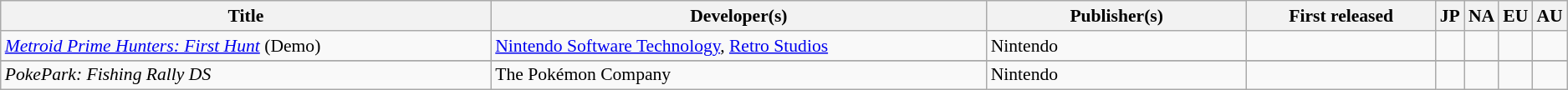<table class="wikitable plainrowheaders sortable" style="font-size:90%;" id="otherlist">
<tr>
<th width=40%>Title</th>
<th width=40%>Developer(s)</th>
<th width=85%>Publisher(s)</th>
<th style="display:inline-block; border:0; width:144px;">First released</th>
<th width=5%>JP</th>
<th width=5%>NA</th>
<th width=5%>EU</th>
<th width=5%>AU</th>
</tr>
<tr>
<td><em><a href='#'>Metroid Prime Hunters: First Hunt</a></em> (Demo)</td>
<td><a href='#'>Nintendo Software Technology</a>, <a href='#'>Retro Studios</a></td>
<td>Nintendo</td>
<td></td>
<td></td>
<td></td>
<td></td>
<td></td>
</tr>
<tr>
</tr>
<tr>
<td><em>PokePark: Fishing Rally DS</em></td>
<td>The Pokémon Company</td>
<td>Nintendo</td>
<td></td>
<td></td>
<td></td>
<td></td>
<td></td>
</tr>
</table>
